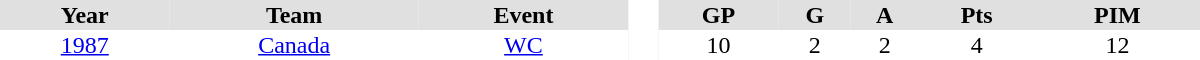<table border="0" cellpadding="1" cellspacing="0" style="text-align:center; width:50em">
<tr ALIGN="center" bgcolor="#e0e0e0">
<th>Year</th>
<th>Team</th>
<th>Event</th>
<th rowspan="99" bgcolor="#ffffff"> </th>
<th>GP</th>
<th>G</th>
<th>A</th>
<th>Pts</th>
<th>PIM</th>
</tr>
<tr>
<td><a href='#'>1987</a></td>
<td><a href='#'>Canada</a></td>
<td><a href='#'>WC</a></td>
<td>10</td>
<td>2</td>
<td>2</td>
<td>4</td>
<td>12</td>
</tr>
</table>
